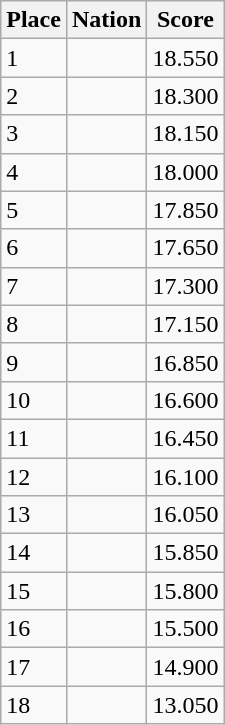<table class="wikitable">
<tr>
<th>Place</th>
<th>Nation</th>
<th>Score</th>
</tr>
<tr>
<td>1</td>
<td></td>
<td>18.550</td>
</tr>
<tr>
<td>2</td>
<td></td>
<td>18.300</td>
</tr>
<tr>
<td>3</td>
<td></td>
<td>18.150</td>
</tr>
<tr>
<td>4</td>
<td></td>
<td>18.000</td>
</tr>
<tr>
<td>5</td>
<td></td>
<td>17.850</td>
</tr>
<tr>
<td>6</td>
<td></td>
<td>17.650</td>
</tr>
<tr>
<td>7</td>
<td></td>
<td>17.300</td>
</tr>
<tr>
<td>8</td>
<td></td>
<td>17.150</td>
</tr>
<tr>
<td>9</td>
<td></td>
<td>16.850</td>
</tr>
<tr>
<td>10</td>
<td></td>
<td>16.600</td>
</tr>
<tr>
<td>11</td>
<td></td>
<td>16.450</td>
</tr>
<tr>
<td>12</td>
<td></td>
<td>16.100</td>
</tr>
<tr>
<td>13</td>
<td></td>
<td>16.050</td>
</tr>
<tr>
<td>14</td>
<td></td>
<td>15.850</td>
</tr>
<tr>
<td>15</td>
<td></td>
<td>15.800</td>
</tr>
<tr>
<td>16</td>
<td></td>
<td>15.500</td>
</tr>
<tr>
<td>17</td>
<td></td>
<td>14.900</td>
</tr>
<tr>
<td>18</td>
<td></td>
<td>13.050</td>
</tr>
</table>
